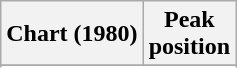<table class="wikitable sortable plainrowheaders" style="text-align:center">
<tr>
<th scope="col">Chart (1980)</th>
<th scope="col">Peak<br>position</th>
</tr>
<tr>
</tr>
<tr>
</tr>
</table>
